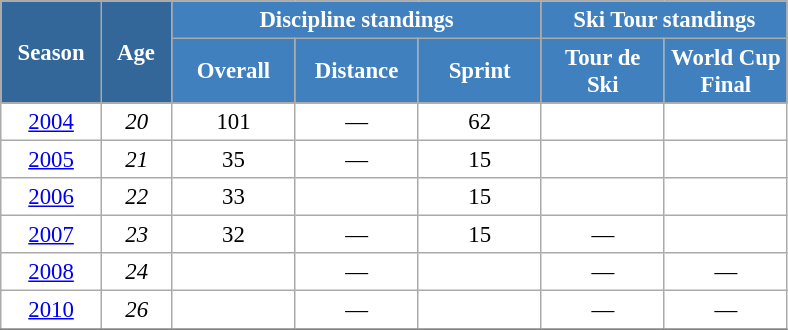<table class="wikitable" style="font-size:95%; text-align:center; border:grey solid 1px; border-collapse:collapse; background:#ffffff;">
<tr>
<th style="background-color:#369; color:white; width:60px;" rowspan="2"> Season </th>
<th style="background-color:#369; color:white; width:40px;" rowspan="2"> Age </th>
<th style="background-color:#4180be; color:white;" colspan="3">Discipline standings</th>
<th style="background-color:#4180be; color:white;" colspan="4">Ski Tour standings</th>
</tr>
<tr>
<th style="background-color:#4180be; color:white; width:75px;">Overall</th>
<th style="background-color:#4180be; color:white; width:75px;">Distance</th>
<th style="background-color:#4180be; color:white; width:75px;">Sprint</th>
<th style="background-color:#4180be; color:white; width:75px;">Tour de<br>Ski</th>
<th style="background-color:#4180be; color:white; width:75px;">World Cup<br>Final</th>
</tr>
<tr>
<td><a href='#'>2004</a></td>
<td><em>20</em></td>
<td>101</td>
<td>—</td>
<td>62</td>
<td></td>
<td></td>
</tr>
<tr>
<td><a href='#'>2005</a></td>
<td><em>21</em></td>
<td>35</td>
<td>—</td>
<td>15</td>
<td></td>
<td></td>
</tr>
<tr>
<td><a href='#'>2006</a></td>
<td><em>22</em></td>
<td>33</td>
<td></td>
<td>15</td>
<td></td>
<td></td>
</tr>
<tr>
<td><a href='#'>2007</a></td>
<td><em>23</em></td>
<td>32</td>
<td>—</td>
<td>15</td>
<td>—</td>
<td></td>
</tr>
<tr>
<td><a href='#'>2008</a></td>
<td><em>24</em></td>
<td></td>
<td>—</td>
<td></td>
<td>—</td>
<td>—</td>
</tr>
<tr>
<td><a href='#'>2010</a></td>
<td><em>26</em></td>
<td></td>
<td>—</td>
<td></td>
<td>—</td>
<td>—</td>
</tr>
<tr>
</tr>
</table>
